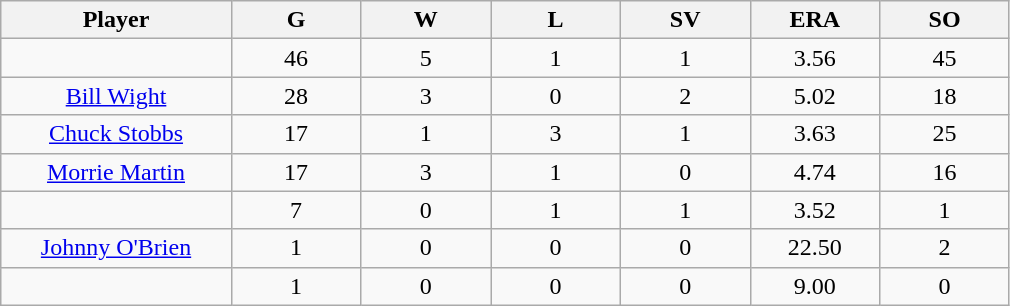<table class="wikitable sortable">
<tr>
<th bgcolor="#DDDDFF" width="16%">Player</th>
<th bgcolor="#DDDDFF" width="9%">G</th>
<th bgcolor="#DDDDFF" width="9%">W</th>
<th bgcolor="#DDDDFF" width="9%">L</th>
<th bgcolor="#DDDDFF" width="9%">SV</th>
<th bgcolor="#DDDDFF" width="9%">ERA</th>
<th bgcolor="#DDDDFF" width="9%">SO</th>
</tr>
<tr align="center">
<td></td>
<td>46</td>
<td>5</td>
<td>1</td>
<td>1</td>
<td>3.56</td>
<td>45</td>
</tr>
<tr align="center">
<td><a href='#'>Bill Wight</a></td>
<td>28</td>
<td>3</td>
<td>0</td>
<td>2</td>
<td>5.02</td>
<td>18</td>
</tr>
<tr align=center>
<td><a href='#'>Chuck Stobbs</a></td>
<td>17</td>
<td>1</td>
<td>3</td>
<td>1</td>
<td>3.63</td>
<td>25</td>
</tr>
<tr align=center>
<td><a href='#'>Morrie Martin</a></td>
<td>17</td>
<td>3</td>
<td>1</td>
<td>0</td>
<td>4.74</td>
<td>16</td>
</tr>
<tr align=center>
<td></td>
<td>7</td>
<td>0</td>
<td>1</td>
<td>1</td>
<td>3.52</td>
<td>1</td>
</tr>
<tr align="center">
<td><a href='#'>Johnny O'Brien</a></td>
<td>1</td>
<td>0</td>
<td>0</td>
<td>0</td>
<td>22.50</td>
<td>2</td>
</tr>
<tr align=center>
<td></td>
<td>1</td>
<td>0</td>
<td>0</td>
<td>0</td>
<td>9.00</td>
<td>0</td>
</tr>
</table>
